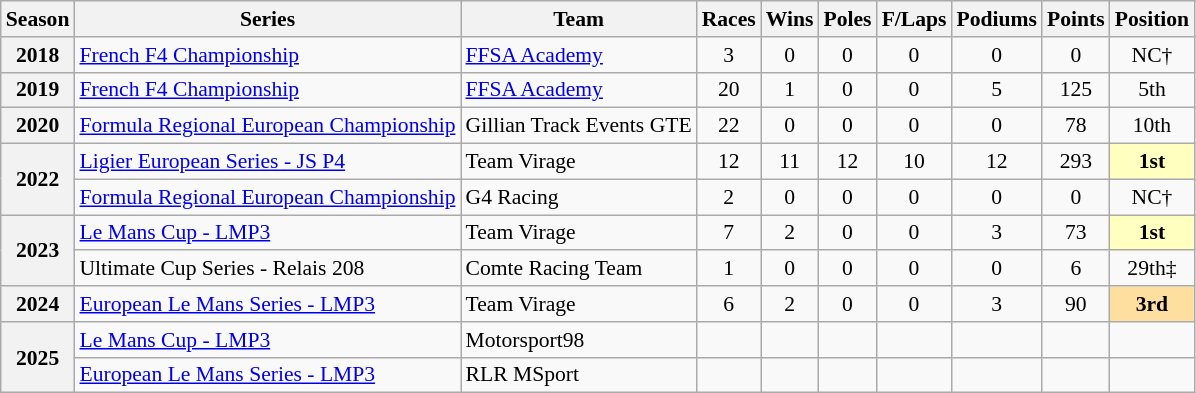<table class="wikitable" style="font-size: 90%; text-align:center">
<tr>
<th>Season</th>
<th>Series</th>
<th>Team</th>
<th>Races</th>
<th>Wins</th>
<th>Poles</th>
<th>F/Laps</th>
<th>Podiums</th>
<th>Points</th>
<th>Position</th>
</tr>
<tr>
<th>2018</th>
<td align=left><a href='#'>French F4 Championship</a></td>
<td align=left><a href='#'>FFSA Academy</a></td>
<td>3</td>
<td>0</td>
<td>0</td>
<td>0</td>
<td>0</td>
<td>0</td>
<td>NC†</td>
</tr>
<tr>
<th>2019</th>
<td align=left><a href='#'>French F4 Championship</a></td>
<td align=left><a href='#'>FFSA Academy</a></td>
<td>20</td>
<td>1</td>
<td>0</td>
<td>0</td>
<td>5</td>
<td>125</td>
<td>5th</td>
</tr>
<tr>
<th>2020</th>
<td align=left><a href='#'>Formula Regional European Championship</a></td>
<td align=left>Gillian Track Events GTE</td>
<td>22</td>
<td>0</td>
<td>0</td>
<td>0</td>
<td>0</td>
<td>78</td>
<td>10th</td>
</tr>
<tr>
<th rowspan="2">2022</th>
<td align=left><a href='#'>Ligier European Series - JS P4</a></td>
<td align=left>Team Virage</td>
<td>12</td>
<td>11</td>
<td>12</td>
<td>10</td>
<td>12</td>
<td>293</td>
<td style="background:#FFFFBF;"><strong>1st</strong></td>
</tr>
<tr>
<td align=left><a href='#'>Formula Regional European Championship</a></td>
<td align=left>G4 Racing</td>
<td>2</td>
<td>0</td>
<td>0</td>
<td>0</td>
<td>0</td>
<td>0</td>
<td>NC†</td>
</tr>
<tr>
<th rowspan="2">2023</th>
<td align=left><a href='#'>Le Mans Cup - LMP3</a></td>
<td align=left>Team Virage</td>
<td>7</td>
<td>2</td>
<td>0</td>
<td>0</td>
<td>3</td>
<td>73</td>
<td style="background:#FFFFBF;"><strong>1st</strong></td>
</tr>
<tr>
<td align=left>Ultimate Cup Series - Relais 208</td>
<td align=left>Comte Racing Team</td>
<td>1</td>
<td>0</td>
<td>0</td>
<td>0</td>
<td>0</td>
<td>6</td>
<td>29th‡</td>
</tr>
<tr>
<th>2024</th>
<td align=left><a href='#'>European Le Mans Series - LMP3</a></td>
<td align=left>Team Virage</td>
<td>6</td>
<td>2</td>
<td>0</td>
<td>0</td>
<td>3</td>
<td>90</td>
<td style="background:#FFDF9F;"><strong>3rd</strong></td>
</tr>
<tr>
<th rowspan="2">2025</th>
<td align=left><a href='#'>Le Mans Cup - LMP3</a></td>
<td align=left>Motorsport98</td>
<td></td>
<td></td>
<td></td>
<td></td>
<td></td>
<td></td>
<td></td>
</tr>
<tr>
<td align=left><a href='#'>European Le Mans Series - LMP3</a></td>
<td align=left>RLR MSport</td>
<td></td>
<td></td>
<td></td>
<td></td>
<td></td>
<td></td>
<td></td>
</tr>
</table>
